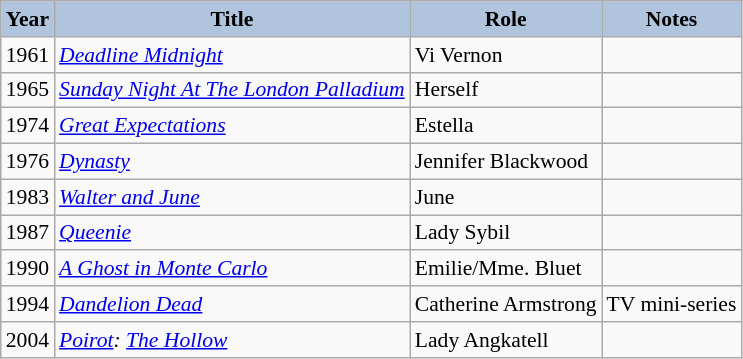<table class="wikitable" style="font-size:90%">
<tr style="text-align:center;">
<th style="background:#B0C4DE;">Year</th>
<th style="background:#B0C4DE;">Title</th>
<th style="background:#B0C4DE;">Role</th>
<th style="background:#B0C4DE;">Notes</th>
</tr>
<tr>
<td>1961</td>
<td><em><a href='#'>Deadline Midnight</a></em></td>
<td>Vi Vernon</td>
<td></td>
</tr>
<tr>
<td>1965</td>
<td><em><a href='#'>Sunday Night At The London Palladium</a></em></td>
<td>Herself</td>
<td></td>
</tr>
<tr>
<td>1974</td>
<td><em><a href='#'>Great Expectations</a></em></td>
<td>Estella</td>
<td></td>
</tr>
<tr>
<td>1976</td>
<td><em><a href='#'>Dynasty</a></em></td>
<td>Jennifer Blackwood</td>
<td></td>
</tr>
<tr>
<td>1983</td>
<td><em><a href='#'>Walter and June</a></em></td>
<td>June</td>
<td></td>
</tr>
<tr>
<td>1987</td>
<td><em><a href='#'>Queenie</a></em></td>
<td>Lady Sybil</td>
<td></td>
</tr>
<tr>
<td>1990</td>
<td><em><a href='#'>A Ghost in Monte Carlo</a></em></td>
<td>Emilie/Mme. Bluet</td>
<td></td>
</tr>
<tr>
<td>1994</td>
<td><em><a href='#'>Dandelion Dead</a></em></td>
<td>Catherine Armstrong</td>
<td>TV mini-series</td>
</tr>
<tr>
<td>2004</td>
<td><em><a href='#'>Poirot</a>: <a href='#'>The Hollow</a></em></td>
<td>Lady Angkatell</td>
<td></td>
</tr>
</table>
